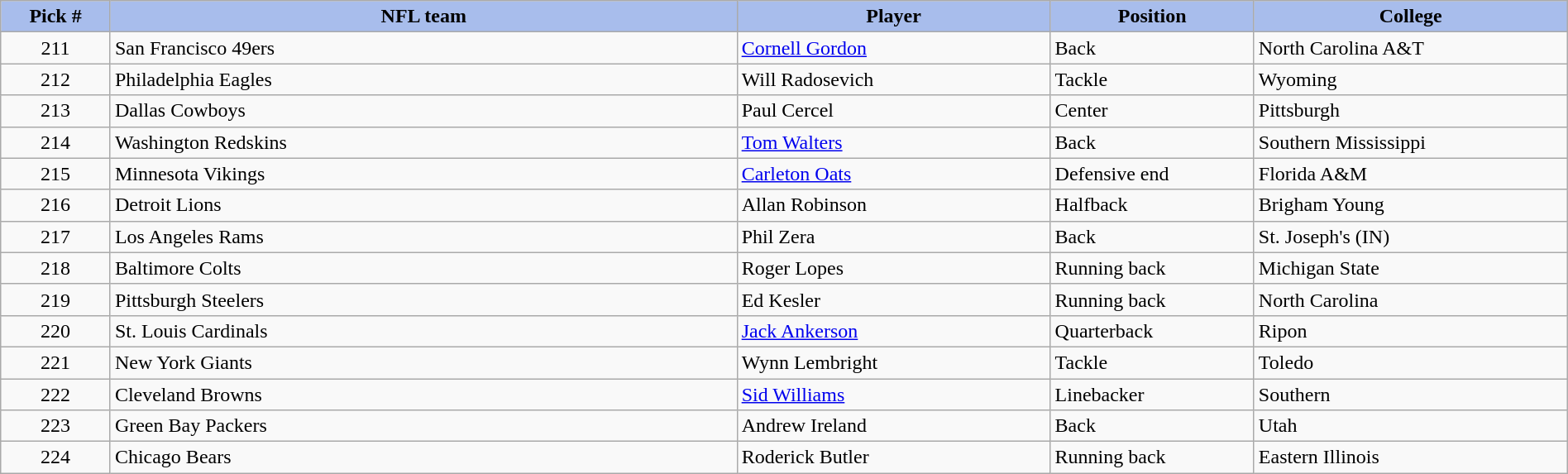<table class="wikitable sortable sortable" style="width: 100%">
<tr>
<th style="background:#A8BDEC;" width=7%>Pick #</th>
<th width=40% style="background:#A8BDEC;">NFL team</th>
<th width=20% style="background:#A8BDEC;">Player</th>
<th width=13% style="background:#A8BDEC;">Position</th>
<th style="background:#A8BDEC;">College</th>
</tr>
<tr>
<td align=center>211</td>
<td>San Francisco 49ers</td>
<td><a href='#'>Cornell Gordon</a></td>
<td>Back</td>
<td>North Carolina A&T</td>
</tr>
<tr>
<td align=center>212</td>
<td>Philadelphia Eagles</td>
<td>Will Radosevich</td>
<td>Tackle</td>
<td>Wyoming</td>
</tr>
<tr>
<td align=center>213</td>
<td>Dallas Cowboys</td>
<td>Paul Cercel</td>
<td>Center</td>
<td>Pittsburgh</td>
</tr>
<tr>
<td align=center>214</td>
<td>Washington Redskins</td>
<td><a href='#'>Tom Walters</a></td>
<td>Back</td>
<td>Southern Mississippi</td>
</tr>
<tr>
<td align=center>215</td>
<td>Minnesota Vikings</td>
<td><a href='#'>Carleton Oats</a></td>
<td>Defensive end</td>
<td>Florida A&M</td>
</tr>
<tr>
<td align=center>216</td>
<td>Detroit Lions</td>
<td>Allan Robinson</td>
<td>Halfback</td>
<td>Brigham Young</td>
</tr>
<tr>
<td align=center>217</td>
<td>Los Angeles Rams</td>
<td>Phil Zera</td>
<td>Back</td>
<td>St. Joseph's (IN)</td>
</tr>
<tr>
<td align=center>218</td>
<td>Baltimore Colts</td>
<td>Roger Lopes</td>
<td>Running back</td>
<td>Michigan State</td>
</tr>
<tr>
<td align=center>219</td>
<td>Pittsburgh Steelers</td>
<td>Ed Kesler</td>
<td>Running back</td>
<td>North Carolina</td>
</tr>
<tr>
<td align=center>220</td>
<td>St. Louis Cardinals</td>
<td><a href='#'>Jack Ankerson</a></td>
<td>Quarterback</td>
<td>Ripon</td>
</tr>
<tr>
<td align=center>221</td>
<td>New York Giants</td>
<td>Wynn Lembright</td>
<td>Tackle</td>
<td>Toledo</td>
</tr>
<tr>
<td align=center>222</td>
<td>Cleveland Browns</td>
<td><a href='#'>Sid Williams</a></td>
<td>Linebacker</td>
<td>Southern</td>
</tr>
<tr>
<td align=center>223</td>
<td>Green Bay Packers</td>
<td>Andrew Ireland</td>
<td>Back</td>
<td>Utah</td>
</tr>
<tr>
<td align=center>224</td>
<td>Chicago Bears</td>
<td>Roderick Butler</td>
<td>Running back</td>
<td>Eastern Illinois</td>
</tr>
</table>
